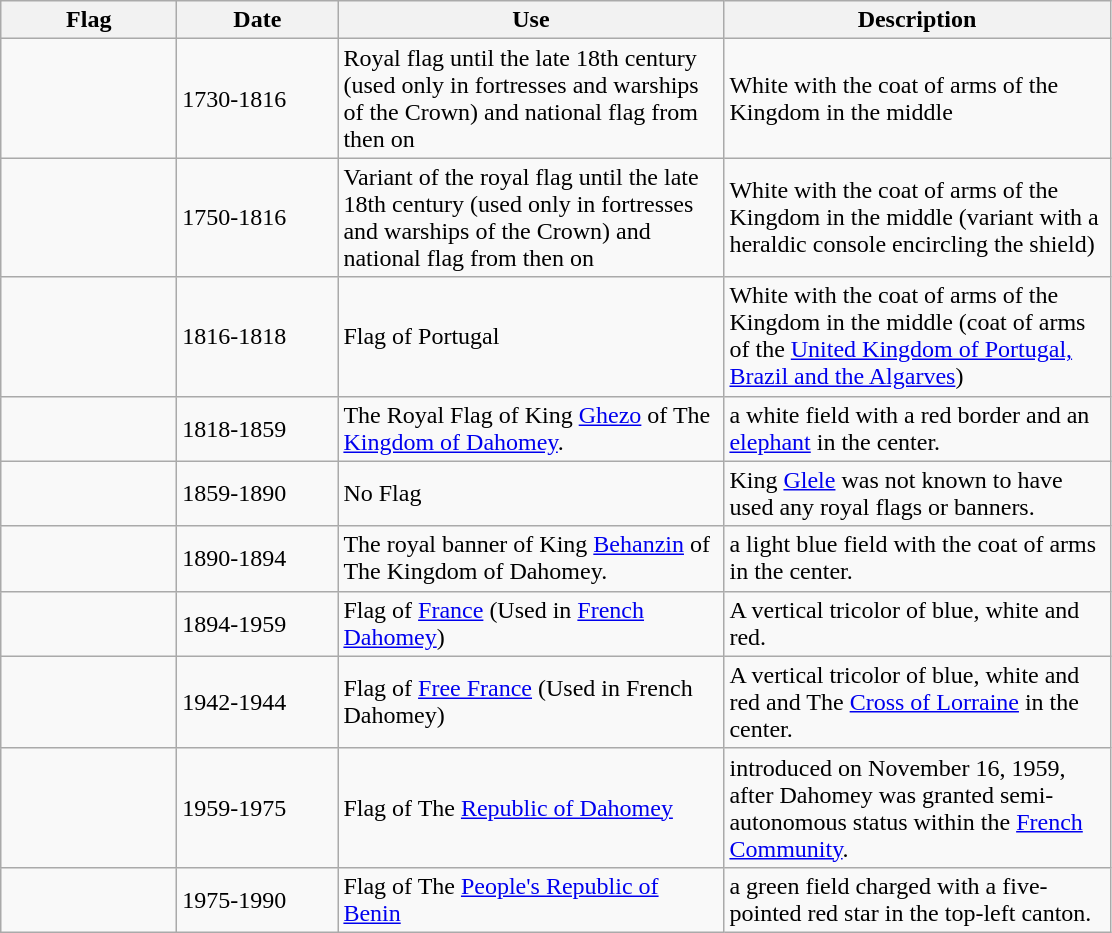<table class="wikitable">
<tr>
<th style="width:110px;">Flag</th>
<th style="width:100px;">Date</th>
<th style="width:250px;">Use</th>
<th style="width:250px;">Description</th>
</tr>
<tr>
<td></td>
<td>1730-1816</td>
<td>Royal flag until the late 18th century (used only in fortresses and warships of the Crown) and national flag from then on</td>
<td>White with the coat of arms of the Kingdom in the middle</td>
</tr>
<tr>
<td></td>
<td>1750-1816</td>
<td>Variant of the royal flag until the late 18th century (used only in fortresses and warships of the Crown) and national flag from then on</td>
<td>White with the coat of arms of the Kingdom in the middle (variant with a heraldic console encircling the shield)</td>
</tr>
<tr>
<td></td>
<td>1816-1818</td>
<td>Flag of Portugal</td>
<td>White with the coat of arms of the Kingdom in the middle (coat of arms of the <a href='#'>United Kingdom of Portugal, Brazil and the Algarves</a>)</td>
</tr>
<tr>
<td></td>
<td>1818-1859</td>
<td>The Royal Flag of King <a href='#'>Ghezo</a> of The <a href='#'>Kingdom of Dahomey</a>.</td>
<td>a white field with a red border and an <a href='#'>elephant</a> in the center.</td>
</tr>
<tr>
<td></td>
<td>1859-1890</td>
<td>No Flag</td>
<td>King <a href='#'>Glele</a> was not known to have used any royal flags or banners.</td>
</tr>
<tr>
<td></td>
<td>1890-1894</td>
<td>The royal banner of King <a href='#'>Behanzin</a> of The Kingdom of Dahomey.</td>
<td>a light blue field with the coat of arms in the center.</td>
</tr>
<tr>
<td></td>
<td>1894-1959</td>
<td>Flag of <a href='#'>France</a> (Used in <a href='#'>French Dahomey</a>)</td>
<td>A vertical tricolor of blue, white and red.</td>
</tr>
<tr>
<td></td>
<td>1942-1944</td>
<td>Flag of <a href='#'>Free France</a> (Used in French Dahomey)</td>
<td>A vertical tricolor of blue, white and red and The <a href='#'>Cross of Lorraine</a> in the center.</td>
</tr>
<tr>
<td></td>
<td>1959-1975</td>
<td>Flag of The <a href='#'>Republic of Dahomey</a></td>
<td>introduced on November 16, 1959, after Dahomey was granted semi-autonomous status within the <a href='#'>French Community</a>.</td>
</tr>
<tr>
<td></td>
<td>1975-1990</td>
<td>Flag of The <a href='#'>People's Republic of Benin</a></td>
<td>a green field charged with a five-pointed red star in the top-left canton.</td>
</tr>
</table>
